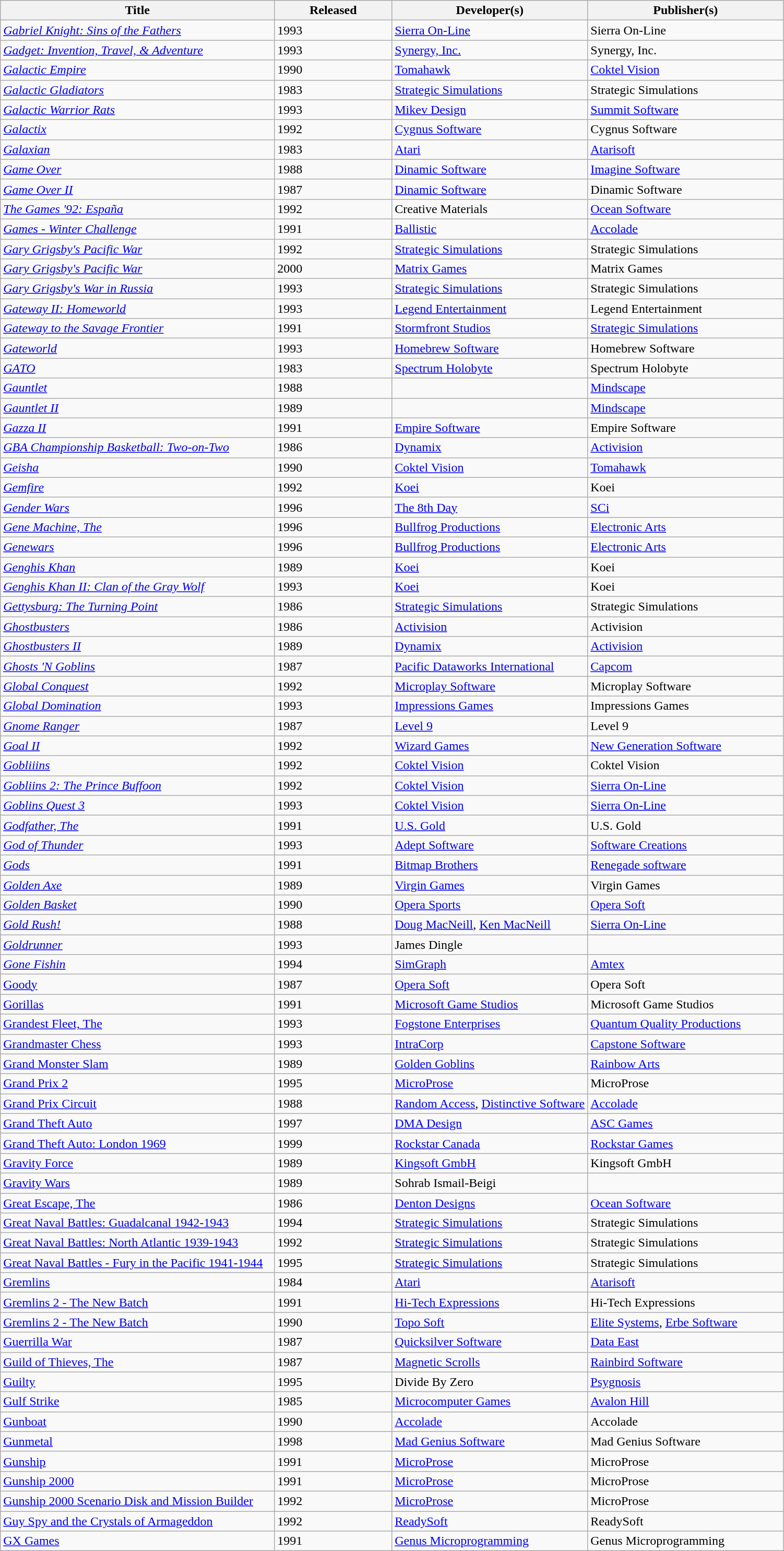<table class="wikitable sortable">
<tr>
<th width=35%>Title</th>
<th width=15%>Released</th>
<th width=25%>Developer(s)</th>
<th width=25%>Publisher(s)</th>
</tr>
<tr>
<td><em><a href='#'>Gabriel Knight: Sins of the Fathers</a></em></td>
<td>1993</td>
<td><a href='#'>Sierra On-Line</a></td>
<td>Sierra On-Line</td>
</tr>
<tr>
<td><em><a href='#'>Gadget: Invention, Travel, & Adventure</a></em></td>
<td>1993</td>
<td><a href='#'>Synergy, Inc.</a></td>
<td>Synergy, Inc.</td>
</tr>
<tr>
<td><em><a href='#'>Galactic Empire</a></em></td>
<td>1990</td>
<td><a href='#'>Tomahawk</a></td>
<td><a href='#'>Coktel Vision</a></td>
</tr>
<tr>
<td><em><a href='#'>Galactic Gladiators</a></em></td>
<td>1983</td>
<td><a href='#'>Strategic Simulations</a></td>
<td>Strategic Simulations</td>
</tr>
<tr>
<td><em><a href='#'>Galactic Warrior Rats</a></em></td>
<td>1993</td>
<td><a href='#'>Mikev Design</a></td>
<td><a href='#'>Summit Software</a></td>
</tr>
<tr>
<td><em><a href='#'>Galactix</a></em></td>
<td>1992</td>
<td><a href='#'>Cygnus Software</a></td>
<td>Cygnus Software</td>
</tr>
<tr>
<td><em><a href='#'>Galaxian</a></em></td>
<td>1983</td>
<td><a href='#'>Atari</a></td>
<td><a href='#'>Atarisoft</a></td>
</tr>
<tr>
<td><em><a href='#'>Game Over</a></em></td>
<td>1988</td>
<td><a href='#'>Dinamic Software</a></td>
<td><a href='#'>Imagine Software</a></td>
</tr>
<tr>
<td><em><a href='#'>Game Over II</a></em></td>
<td>1987</td>
<td><a href='#'>Dinamic Software</a></td>
<td>Dinamic Software</td>
</tr>
<tr>
<td><em><a href='#'>The Games '92: España</a></em></td>
<td>1992</td>
<td>Creative Materials</td>
<td><a href='#'>Ocean Software</a></td>
</tr>
<tr>
<td><em><a href='#'>Games - Winter Challenge</a></em></td>
<td>1991</td>
<td><a href='#'>Ballistic</a></td>
<td><a href='#'>Accolade</a></td>
</tr>
<tr>
<td><em><a href='#'>Gary Grigsby's Pacific War</a></em></td>
<td>1992</td>
<td><a href='#'>Strategic Simulations</a></td>
<td>Strategic Simulations</td>
</tr>
<tr>
<td><em><a href='#'>Gary Grigsby's Pacific War</a></em></td>
<td>2000</td>
<td><a href='#'>Matrix Games</a></td>
<td>Matrix Games</td>
</tr>
<tr>
<td><em><a href='#'>Gary Grigsby's War in Russia</a></em></td>
<td>1993</td>
<td><a href='#'>Strategic Simulations</a></td>
<td>Strategic Simulations</td>
</tr>
<tr>
<td><em><a href='#'>Gateway II: Homeworld</a></em></td>
<td>1993</td>
<td><a href='#'>Legend Entertainment</a></td>
<td>Legend Entertainment</td>
</tr>
<tr>
<td><em><a href='#'>Gateway to the Savage Frontier</a></em></td>
<td>1991</td>
<td><a href='#'>Stormfront Studios</a></td>
<td><a href='#'>Strategic Simulations</a></td>
</tr>
<tr>
<td><em><a href='#'>Gateworld</a></em></td>
<td>1993</td>
<td><a href='#'>Homebrew Software</a></td>
<td>Homebrew Software</td>
</tr>
<tr>
<td><em><a href='#'>GATO</a></em></td>
<td>1983</td>
<td><a href='#'>Spectrum Holobyte</a></td>
<td>Spectrum Holobyte</td>
</tr>
<tr>
<td><em><a href='#'>Gauntlet</a></em></td>
<td>1988</td>
<td></td>
<td><a href='#'>Mindscape</a></td>
</tr>
<tr>
<td><em><a href='#'>Gauntlet II</a></em></td>
<td>1989</td>
<td></td>
<td><a href='#'>Mindscape</a></td>
</tr>
<tr>
<td><em><a href='#'>Gazza II</a></em></td>
<td>1991</td>
<td><a href='#'>Empire Software</a></td>
<td>Empire Software</td>
</tr>
<tr>
<td><em><a href='#'>GBA Championship Basketball: Two-on-Two</a></em></td>
<td>1986</td>
<td><a href='#'>Dynamix</a></td>
<td><a href='#'>Activision</a></td>
</tr>
<tr>
<td><em><a href='#'>Geisha</a></em></td>
<td>1990</td>
<td><a href='#'>Coktel Vision</a></td>
<td><a href='#'>Tomahawk</a></td>
</tr>
<tr>
<td><em><a href='#'>Gemfire</a></em></td>
<td>1992</td>
<td><a href='#'>Koei</a></td>
<td>Koei</td>
</tr>
<tr>
<td><em><a href='#'>Gender Wars</a></em></td>
<td>1996</td>
<td><a href='#'>The 8th Day</a></td>
<td><a href='#'>SCi</a></td>
</tr>
<tr>
<td><em><a href='#'>Gene Machine, The</a></em></td>
<td>1996</td>
<td><a href='#'>Bullfrog Productions</a></td>
<td><a href='#'>Electronic Arts</a></td>
</tr>
<tr>
<td><em><a href='#'>Genewars</a></em></td>
<td>1996</td>
<td><a href='#'>Bullfrog Productions</a></td>
<td><a href='#'>Electronic Arts</a></td>
</tr>
<tr>
<td><em><a href='#'>Genghis Khan</a></em></td>
<td>1989</td>
<td><a href='#'>Koei</a></td>
<td>Koei</td>
</tr>
<tr>
<td><em><a href='#'>Genghis Khan II: Clan of the Gray Wolf</a></em></td>
<td>1993</td>
<td><a href='#'>Koei</a></td>
<td>Koei</td>
</tr>
<tr>
<td><em><a href='#'>Gettysburg: The Turning Point</a></em></td>
<td>1986</td>
<td><a href='#'>Strategic Simulations</a></td>
<td>Strategic Simulations</td>
</tr>
<tr>
<td><em><a href='#'>Ghostbusters</a></em></td>
<td>1986</td>
<td><a href='#'>Activision</a></td>
<td>Activision</td>
</tr>
<tr>
<td><em><a href='#'>Ghostbusters II</a></em></td>
<td>1989</td>
<td><a href='#'>Dynamix</a></td>
<td><a href='#'>Activision</a></td>
</tr>
<tr>
<td><em><a href='#'>Ghosts 'N Goblins</a></em></td>
<td>1987</td>
<td><a href='#'>Pacific Dataworks International</a></td>
<td><a href='#'>Capcom</a></td>
</tr>
<tr>
<td><em><a href='#'>Global Conquest</a></em></td>
<td>1992</td>
<td><a href='#'>Microplay Software</a></td>
<td>Microplay Software</td>
</tr>
<tr>
<td><em><a href='#'>Global Domination</a></em></td>
<td>1993</td>
<td><a href='#'>Impressions Games</a></td>
<td>Impressions Games</td>
</tr>
<tr>
<td><em><a href='#'>Gnome Ranger</a></em></td>
<td>1987</td>
<td><a href='#'>Level 9</a></td>
<td>Level 9</td>
</tr>
<tr>
<td><em><a href='#'>Goal II</a></em></td>
<td>1992</td>
<td><a href='#'>Wizard Games</a></td>
<td><a href='#'>New Generation Software</a></td>
</tr>
<tr>
<td><em><a href='#'>Gobliiins</a></em></td>
<td>1992</td>
<td><a href='#'>Coktel Vision</a></td>
<td>Coktel Vision</td>
</tr>
<tr>
<td><em><a href='#'>Gobliins 2: The Prince Buffoon</a></em></td>
<td>1992</td>
<td><a href='#'>Coktel Vision</a></td>
<td><a href='#'>Sierra On-Line</a></td>
</tr>
<tr>
<td><em><a href='#'>Goblins Quest 3</a></em></td>
<td>1993</td>
<td><a href='#'>Coktel Vision</a></td>
<td><a href='#'>Sierra On-Line</a></td>
</tr>
<tr>
<td><em><a href='#'>Godfather, The</a></em></td>
<td>1991</td>
<td><a href='#'>U.S. Gold</a></td>
<td>U.S. Gold</td>
</tr>
<tr>
<td><em><a href='#'>God of Thunder</a></em></td>
<td>1993</td>
<td><a href='#'>Adept Software</a></td>
<td><a href='#'>Software Creations</a></td>
</tr>
<tr>
<td><em><a href='#'>Gods</a></em></td>
<td>1991</td>
<td><a href='#'>Bitmap Brothers</a></td>
<td><a href='#'>Renegade software</a></td>
</tr>
<tr>
<td><em><a href='#'>Golden Axe</a></em></td>
<td>1989</td>
<td><a href='#'>Virgin Games</a></td>
<td>Virgin Games</td>
</tr>
<tr>
<td><em><a href='#'>Golden Basket</a></em></td>
<td>1990</td>
<td><a href='#'>Opera Sports</a></td>
<td><a href='#'>Opera Soft</a></td>
</tr>
<tr>
<td><em><a href='#'>Gold Rush!</a></em></td>
<td>1988</td>
<td><a href='#'>Doug MacNeill</a>, <a href='#'>Ken MacNeill</a></td>
<td><a href='#'>Sierra On-Line</a></td>
</tr>
<tr>
<td><em><a href='#'>Goldrunner</a></em></td>
<td>1993</td>
<td>James Dingle</td>
<td></td>
</tr>
<tr>
<td><em><a href='#'>Gone Fishin</a><strong></td>
<td>1994</td>
<td><a href='#'>SimGraph</a></td>
<td><a href='#'>Amtex</a></td>
</tr>
<tr>
<td></em><a href='#'>Goody</a><em></td>
<td>1987</td>
<td><a href='#'>Opera Soft</a></td>
<td>Opera Soft</td>
</tr>
<tr>
<td></em><a href='#'>Gorillas</a><em></td>
<td>1991</td>
<td><a href='#'>Microsoft Game Studios</a></td>
<td>Microsoft Game Studios</td>
</tr>
<tr>
<td></em><a href='#'>Grandest Fleet, The</a><em></td>
<td>1993</td>
<td><a href='#'>Fogstone Enterprises</a></td>
<td><a href='#'>Quantum Quality Productions</a></td>
</tr>
<tr>
<td></em><a href='#'>Grandmaster Chess</a><em></td>
<td>1993</td>
<td><a href='#'>IntraCorp</a></td>
<td><a href='#'>Capstone Software</a></td>
</tr>
<tr>
<td></em><a href='#'>Grand Monster Slam</a><em></td>
<td>1989</td>
<td><a href='#'>Golden Goblins</a></td>
<td><a href='#'>Rainbow Arts</a></td>
</tr>
<tr>
<td></em><a href='#'>Grand Prix 2</a><em></td>
<td>1995</td>
<td><a href='#'>MicroProse</a></td>
<td>MicroProse</td>
</tr>
<tr>
<td></em><a href='#'>Grand Prix Circuit</a><em></td>
<td>1988</td>
<td><a href='#'>Random Access</a>, <a href='#'>Distinctive Software</a></td>
<td><a href='#'>Accolade</a></td>
</tr>
<tr>
<td></em><a href='#'>Grand Theft Auto</a><em></td>
<td>1997</td>
<td><a href='#'>DMA Design</a></td>
<td><a href='#'>ASC Games</a></td>
</tr>
<tr>
<td></em><a href='#'>Grand Theft Auto: London 1969</a><em></td>
<td>1999</td>
<td><a href='#'>Rockstar Canada</a></td>
<td><a href='#'>Rockstar Games</a></td>
</tr>
<tr>
<td></em><a href='#'>Gravity Force</a><em></td>
<td>1989</td>
<td><a href='#'>Kingsoft GmbH</a></td>
<td>Kingsoft GmbH</td>
</tr>
<tr>
<td></em><a href='#'>Gravity Wars</a><em></td>
<td>1989</td>
<td>Sohrab Ismail‑Beigi</td>
<td></td>
</tr>
<tr>
<td></em><a href='#'>Great Escape, The</a><em></td>
<td>1986</td>
<td><a href='#'>Denton Designs</a></td>
<td><a href='#'>Ocean Software</a></td>
</tr>
<tr>
<td></em><a href='#'>Great Naval Battles: Guadalcanal 1942-1943</a><em></td>
<td>1994</td>
<td><a href='#'>Strategic Simulations</a></td>
<td>Strategic Simulations</td>
</tr>
<tr>
<td></em><a href='#'>Great Naval Battles: North Atlantic 1939-1943</a><em></td>
<td>1992</td>
<td><a href='#'>Strategic Simulations</a></td>
<td>Strategic Simulations</td>
</tr>
<tr>
<td></em><a href='#'>Great Naval Battles - Fury in the Pacific 1941-1944</a><em></td>
<td>1995</td>
<td><a href='#'>Strategic Simulations</a></td>
<td>Strategic Simulations</td>
</tr>
<tr>
<td></em><a href='#'>Gremlins</a><em></td>
<td>1984</td>
<td><a href='#'>Atari</a></td>
<td><a href='#'>Atarisoft</a></td>
</tr>
<tr>
<td></em><a href='#'>Gremlins 2 - The New Batch</a><em></td>
<td>1991</td>
<td><a href='#'>Hi-Tech Expressions</a></td>
<td>Hi-Tech Expressions</td>
</tr>
<tr>
<td></em><a href='#'>Gremlins 2 - The New Batch</a><em></td>
<td>1990</td>
<td><a href='#'>Topo Soft</a></td>
<td><a href='#'>Elite Systems</a>, <a href='#'>Erbe Software</a></td>
</tr>
<tr>
<td></em><a href='#'>Guerrilla War</a><em></td>
<td>1987</td>
<td><a href='#'>Quicksilver Software</a></td>
<td><a href='#'>Data East</a></td>
</tr>
<tr>
<td></em><a href='#'>Guild of Thieves, The</a><em></td>
<td>1987</td>
<td><a href='#'>Magnetic Scrolls</a></td>
<td><a href='#'>Rainbird Software</a></td>
</tr>
<tr>
<td></em><a href='#'>Guilty</a><em></td>
<td>1995</td>
<td>Divide By Zero</td>
<td><a href='#'>Psygnosis</a></td>
</tr>
<tr>
<td></em><a href='#'>Gulf Strike</a><em></td>
<td>1985</td>
<td><a href='#'>Microcomputer Games</a></td>
<td><a href='#'>Avalon Hill</a></td>
</tr>
<tr>
<td></em><a href='#'>Gunboat</a><em></td>
<td>1990</td>
<td><a href='#'>Accolade</a></td>
<td>Accolade</td>
</tr>
<tr>
<td></em><a href='#'>Gunmetal</a><em></td>
<td>1998</td>
<td><a href='#'>Mad Genius Software</a></td>
<td>Mad Genius Software</td>
</tr>
<tr>
<td></em><a href='#'>Gunship</a><em></td>
<td>1991</td>
<td><a href='#'>MicroProse</a></td>
<td>MicroProse</td>
</tr>
<tr>
<td></em><a href='#'>Gunship 2000</a><em></td>
<td>1991</td>
<td><a href='#'>MicroProse</a></td>
<td>MicroProse</td>
</tr>
<tr>
<td></em><a href='#'>Gunship 2000 Scenario Disk and Mission Builder</a><em></td>
<td>1992</td>
<td><a href='#'>MicroProse</a></td>
<td>MicroProse</td>
</tr>
<tr>
<td></em><a href='#'>Guy Spy and the Crystals of Armageddon</a><em></td>
<td>1992</td>
<td><a href='#'>ReadySoft</a></td>
<td>ReadySoft</td>
</tr>
<tr>
<td></em><a href='#'>GX Games</a><em></td>
<td>1991</td>
<td><a href='#'>Genus Microprogramming</a></td>
<td>Genus Microprogramming</td>
</tr>
</table>
